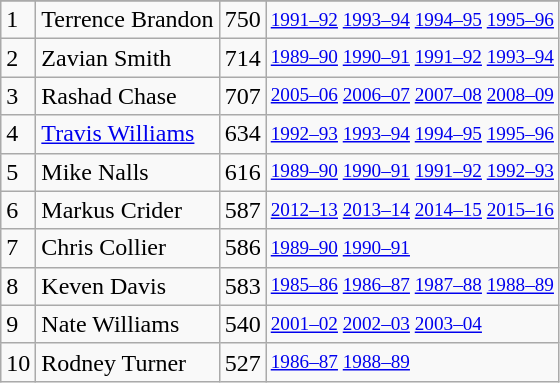<table class="wikitable">
<tr>
</tr>
<tr>
<td>1</td>
<td>Terrence Brandon</td>
<td>750</td>
<td style="font-size:80%;"><a href='#'>1991–92</a> <a href='#'>1993–94</a> <a href='#'>1994–95</a> <a href='#'>1995–96</a></td>
</tr>
<tr>
<td>2</td>
<td>Zavian Smith</td>
<td>714</td>
<td style="font-size:80%;"><a href='#'>1989–90</a> <a href='#'>1990–91</a> <a href='#'>1991–92</a> <a href='#'>1993–94</a></td>
</tr>
<tr>
<td>3</td>
<td>Rashad Chase</td>
<td>707</td>
<td style="font-size:80%;"><a href='#'>2005–06</a> <a href='#'>2006–07</a> <a href='#'>2007–08</a> <a href='#'>2008–09</a></td>
</tr>
<tr>
<td>4</td>
<td><a href='#'>Travis Williams</a></td>
<td>634</td>
<td style="font-size:80%;"><a href='#'>1992–93</a> <a href='#'>1993–94</a> <a href='#'>1994–95</a> <a href='#'>1995–96</a></td>
</tr>
<tr>
<td>5</td>
<td>Mike Nalls</td>
<td>616</td>
<td style="font-size:80%;"><a href='#'>1989–90</a> <a href='#'>1990–91</a> <a href='#'>1991–92</a> <a href='#'>1992–93</a></td>
</tr>
<tr>
<td>6</td>
<td>Markus Crider</td>
<td>587</td>
<td style="font-size:80%;"><a href='#'>2012–13</a> <a href='#'>2013–14</a> <a href='#'>2014–15</a> <a href='#'>2015–16</a></td>
</tr>
<tr>
<td>7</td>
<td>Chris Collier</td>
<td>586</td>
<td style="font-size:80%;"><a href='#'>1989–90</a> <a href='#'>1990–91</a></td>
</tr>
<tr>
<td>8</td>
<td>Keven Davis</td>
<td>583</td>
<td style="font-size:80%;"><a href='#'>1985–86</a> <a href='#'>1986–87</a> <a href='#'>1987–88</a> <a href='#'>1988–89</a></td>
</tr>
<tr>
<td>9</td>
<td>Nate Williams</td>
<td>540</td>
<td style="font-size:80%;"><a href='#'>2001–02</a> <a href='#'>2002–03</a> <a href='#'>2003–04</a></td>
</tr>
<tr>
<td>10</td>
<td>Rodney Turner</td>
<td>527</td>
<td style="font-size:80%;"><a href='#'>1986–87</a> <a href='#'>1988–89</a></td>
</tr>
</table>
